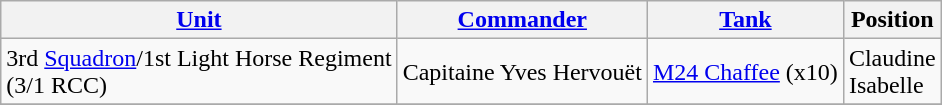<table class="wikitable">
<tr>
<th><strong><a href='#'>Unit</a></strong></th>
<th><strong><a href='#'>Commander</a></strong></th>
<th><strong><a href='#'>Tank</a></strong></th>
<th><strong>Position</strong></th>
</tr>
<tr>
<td>3rd <a href='#'>Squadron</a>/1st Light Horse Regiment<br> (3/1 RCC)</td>
<td>Capitaine Yves Hervouët</td>
<td><a href='#'>M24 Chaffee</a> (x10)</td>
<td>Claudine<br> Isabelle</td>
</tr>
<tr>
</tr>
</table>
